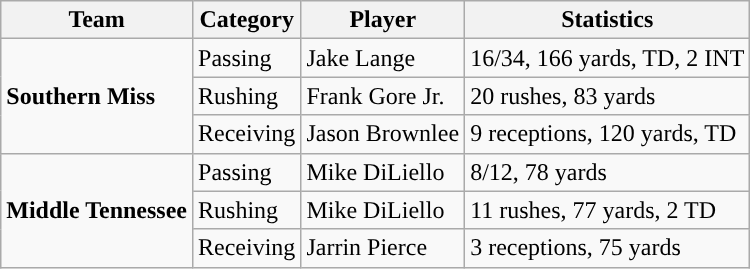<table class="wikitable" style="float: left;">
<tr>
<th>Team</th>
<th>Category</th>
<th>Player</th>
<th>Statistics</th>
</tr>
<tr>
<td rowspan=3><strong>Southern Miss</strong></td>
<td>Passing</td>
<td>Jake Lange</td>
<td>16/34, 166 yards, TD, 2 INT</td>
</tr>
<tr>
<td>Rushing</td>
<td>Frank Gore Jr.</td>
<td>20 rushes, 83 yards</td>
</tr>
<tr>
<td>Receiving</td>
<td>Jason Brownlee</td>
<td>9 receptions, 120 yards, TD</td>
</tr>
<tr>
<td rowspan=3><strong>Middle Tennessee</strong></td>
<td>Passing</td>
<td>Mike DiLiello</td>
<td>8/12, 78 yards</td>
</tr>
<tr>
<td>Rushing</td>
<td>Mike DiLiello</td>
<td>11 rushes, 77 yards, 2 TD</td>
</tr>
<tr>
<td>Receiving</td>
<td>Jarrin Pierce</td>
<td>3 receptions, 75 yards</td>
</tr>
</table>
